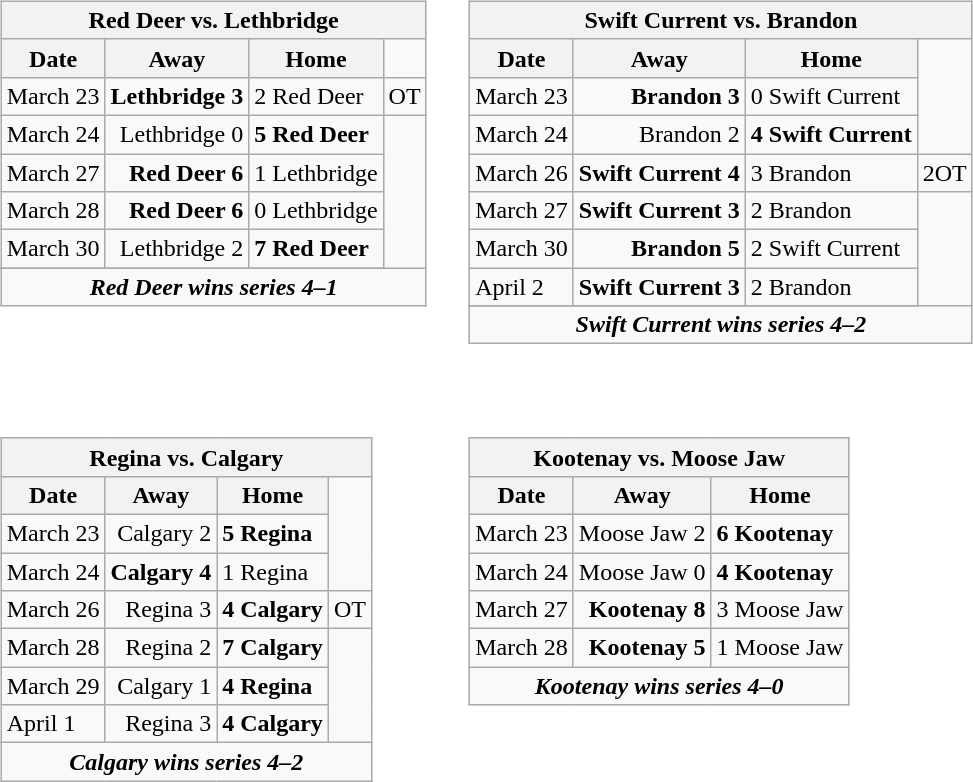<table cellspacing="10">
<tr>
<td valign="top"><br><table class="wikitable">
<tr>
<th bgcolor="#DDDDDD" colspan="4">Red Deer vs. Lethbridge</th>
</tr>
<tr>
<th>Date</th>
<th>Away</th>
<th>Home</th>
</tr>
<tr>
<td>March 23</td>
<td align="right"><strong>Lethbridge 3</strong></td>
<td>2 Red Deer</td>
<td>OT</td>
</tr>
<tr>
<td>March 24</td>
<td align="right">Lethbridge 0</td>
<td><strong>5 Red Deer</strong></td>
</tr>
<tr>
<td>March 27</td>
<td align="right"><strong>Red Deer 6</strong></td>
<td>1 Lethbridge</td>
</tr>
<tr>
<td>March 28</td>
<td align="right"><strong>Red Deer 6</strong></td>
<td>0 Lethbridge</td>
</tr>
<tr>
<td>March 30</td>
<td align="right">Lethbridge 2</td>
<td><strong>7 Red Deer</strong></td>
</tr>
<tr>
</tr>
<tr align="center">
<td colspan="4"><strong><em>Red Deer wins series 4–1</em></strong></td>
</tr>
</table>
</td>
<td valign="top"><br><table class="wikitable">
<tr>
<th bgcolor="#DDDDDD" colspan="4">Swift Current vs. Brandon</th>
</tr>
<tr>
<th>Date</th>
<th>Away</th>
<th>Home</th>
</tr>
<tr>
<td>March 23</td>
<td align="right"><strong>Brandon 3</strong></td>
<td>0 Swift Current</td>
</tr>
<tr>
<td>March 24</td>
<td align="right">Brandon 2</td>
<td><strong>4 Swift Current</strong></td>
</tr>
<tr>
<td>March 26</td>
<td align="right"><strong>Swift Current 4</strong></td>
<td>3 Brandon</td>
<td>2OT</td>
</tr>
<tr>
<td>March 27</td>
<td align="right"><strong>Swift Current 3</strong></td>
<td>2 Brandon</td>
</tr>
<tr>
<td>March 30</td>
<td align="right"><strong>Brandon 5</strong></td>
<td>2  Swift Current</td>
</tr>
<tr>
<td>April 2</td>
<td align="right"><strong>Swift Current 3</strong></td>
<td>2 Brandon</td>
</tr>
<tr>
</tr>
<tr align="center">
<td colspan="4"><strong><em>Swift Current wins series 4–2</em></strong></td>
</tr>
</table>
</td>
</tr>
<tr>
<td valign="top"><br><table class="wikitable">
<tr>
<th bgcolor="#DDDDDD" colspan="4">Regina vs. Calgary</th>
</tr>
<tr>
<th>Date</th>
<th>Away</th>
<th>Home</th>
</tr>
<tr>
<td>March 23</td>
<td align="right">Calgary 2</td>
<td><strong>5 Regina</strong></td>
</tr>
<tr>
<td>March 24</td>
<td align="right"><strong>Calgary 4</strong></td>
<td>1 Regina</td>
</tr>
<tr>
<td>March 26</td>
<td align="right">Regina 3</td>
<td><strong>4 Calgary</strong></td>
<td>OT</td>
</tr>
<tr>
<td>March 28</td>
<td align="right">Regina 2</td>
<td><strong>7 Calgary</strong></td>
</tr>
<tr>
<td>March 29</td>
<td align="right">Calgary 1</td>
<td><strong>4 Regina</strong></td>
</tr>
<tr>
<td>April 1</td>
<td align="right">Regina 3</td>
<td><strong>4 Calgary</strong></td>
</tr>
<tr align="center">
<td colspan="4"><strong><em>Calgary wins series 4–2</em></strong></td>
</tr>
</table>
</td>
<td valign="top"><br><table class="wikitable">
<tr>
<th bgcolor="#DDDDDD" colspan="4">Kootenay vs. Moose Jaw</th>
</tr>
<tr>
<th>Date</th>
<th>Away</th>
<th>Home</th>
</tr>
<tr>
<td>March 23</td>
<td align="right">Moose Jaw 2</td>
<td><strong>6 Kootenay</strong></td>
</tr>
<tr>
<td>March 24</td>
<td align="right">Moose Jaw 0</td>
<td><strong>4 Kootenay</strong></td>
</tr>
<tr>
<td>March 27</td>
<td align="right"><strong>Kootenay 8</strong></td>
<td>3 Moose Jaw</td>
</tr>
<tr>
<td>March 28</td>
<td align="right"><strong>Kootenay 5</strong></td>
<td>1 Moose Jaw</td>
</tr>
<tr align="center">
<td colspan="4"><strong><em>Kootenay wins series 4–0</em></strong></td>
</tr>
</table>
</td>
</tr>
</table>
